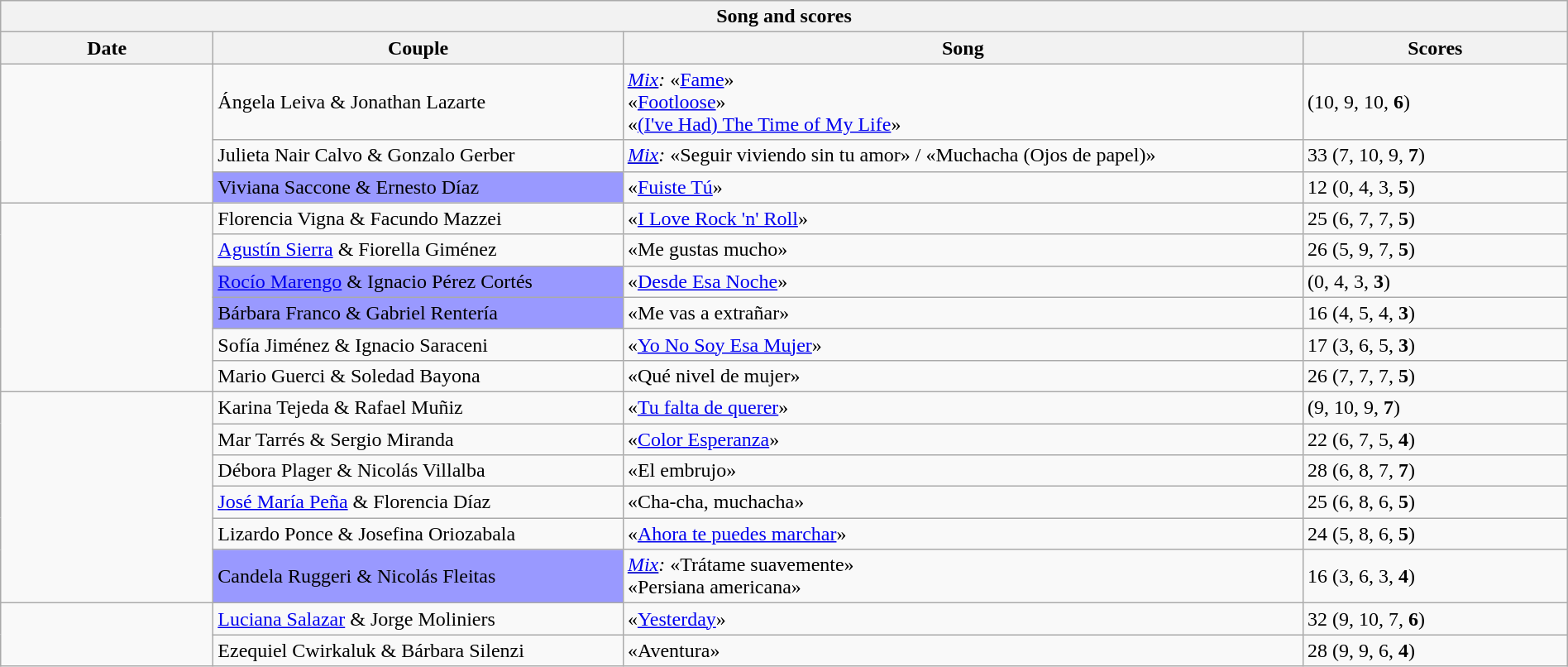<table class="wikitable collapsible collapsed" style="text-align: align; width: 100%;">
<tr>
<th colspan="11" style="with: 100%;" align="center">Song and scores</th>
</tr>
<tr>
<th width=95>Date</th>
<th width=190>Couple</th>
<th width=320>Song</th>
<th width=120>Scores</th>
</tr>
<tr>
<td rowspan="3"></td>
<td>Ángela Leiva & Jonathan Lazarte</td>
<td><em><u><a href='#'>Mix</a></u>:</em> «<a href='#'>Fame</a>» <br>«<a href='#'>Footloose</a>» <br>«<a href='#'>(I've Had) The Time of My Life</a>» </td>
<td> (10, 9, 10, <strong>6</strong>)</td>
</tr>
<tr>
<td>Julieta Nair Calvo & Gonzalo Gerber</td>
<td><em><u><a href='#'>Mix</a></u>:</em> «Seguir viviendo sin tu amor» / «Muchacha (Ojos de papel)» </td>
<td>33 (7, 10, 9, <strong>7</strong>)</td>
</tr>
<tr>
<td bgcolor="#9999FF">Viviana Saccone & Ernesto Díaz</td>
<td>«<a href='#'>Fuiste Tú</a>» </td>
<td>12 (0, 4, 3, <strong>5</strong>)</td>
</tr>
<tr>
<td rowspan="6"></td>
<td>Florencia Vigna & Facundo Mazzei</td>
<td>«<a href='#'>I Love Rock 'n' Roll</a>» </td>
<td>25 (6, 7, 7, <strong>5</strong>)</td>
</tr>
<tr>
<td><a href='#'>Agustín Sierra</a> & Fiorella Giménez</td>
<td>«Me gustas mucho» </td>
<td>26 (5, 9, 7, <strong>5</strong>)</td>
</tr>
<tr>
<td bgcolor="#9999FF"><a href='#'>Rocío Marengo</a> & Ignacio Pérez Cortés</td>
<td>«<a href='#'>Desde Esa Noche</a>» </td>
<td> (0, 4, 3, <strong>3</strong>)</td>
</tr>
<tr>
<td bgcolor="#9999FF">Bárbara Franco & Gabriel Rentería</td>
<td>«Me vas a extrañar» </td>
<td>16 (4, 5, 4, <strong>3</strong>)</td>
</tr>
<tr>
<td>Sofía Jiménez & Ignacio Saraceni</td>
<td>«<a href='#'>Yo No Soy Esa Mujer</a>» </td>
<td>17 (3, 6, 5, <strong>3</strong>)</td>
</tr>
<tr>
<td>Mario Guerci & Soledad Bayona</td>
<td>«Qué nivel de mujer» </td>
<td>26 (7, 7, 7, <strong>5</strong>)</td>
</tr>
<tr>
<td rowspan="6"></td>
<td>Karina Tejeda & Rafael Muñiz</td>
<td>«<a href='#'>Tu falta de querer</a>» </td>
<td> (9, 10, 9, <strong>7</strong>)</td>
</tr>
<tr>
<td>Mar Tarrés & Sergio Miranda</td>
<td>«<a href='#'>Color Esperanza</a>» </td>
<td>22 (6, 7, 5, <strong>4</strong>)</td>
</tr>
<tr>
<td>Débora Plager & Nicolás Villalba</td>
<td>«El embrujo» </td>
<td>28 (6, 8, 7, <strong>7</strong>)</td>
</tr>
<tr>
<td><a href='#'>José María Peña</a> & Florencia Díaz</td>
<td>«Cha-cha, muchacha» </td>
<td>25 (6, 8, 6, <strong>5</strong>)</td>
</tr>
<tr>
<td>Lizardo Ponce & Josefina Oriozabala</td>
<td>«<a href='#'>Ahora te puedes marchar</a>» </td>
<td>24 (5, 8, 6, <strong>5</strong>)</td>
</tr>
<tr>
<td bgcolor="#9999FF">Candela Ruggeri & Nicolás Fleitas</td>
<td><em><u><a href='#'>Mix</a></u>:</em> «Trátame suavemente» <br>«Persiana americana» </td>
<td>16 (3, 6, 3, <strong>4</strong>)</td>
</tr>
<tr>
<td rowspan="2"></td>
<td><a href='#'>Luciana Salazar</a> & Jorge Moliniers</td>
<td>«<a href='#'>Yesterday</a>» </td>
<td>32 (9, 10, 7, <strong>6</strong>)</td>
</tr>
<tr>
<td>Ezequiel Cwirkaluk & Bárbara Silenzi</td>
<td>«Aventura» </td>
<td>28 (9, 9, 6, <strong>4</strong>)</td>
</tr>
</table>
